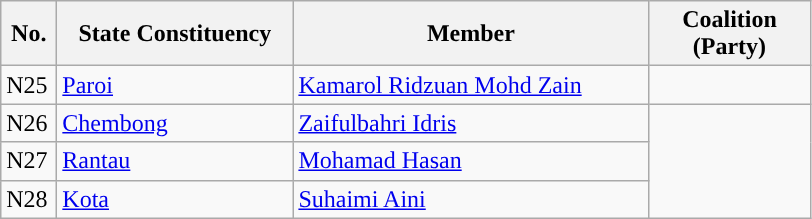<table class="wikitable">
<tr>
<th width="30">No.</th>
<th width="150">State Constituency</th>
<th width="230">Member</th>
<th width="100">Coalition (Party)</th>
</tr>
<tr>
<td>N25</td>
<td><a href='#'>Paroi</a></td>
<td><a href='#'>Kamarol Ridzuan Mohd Zain</a></td>
<td></td>
</tr>
<tr>
<td>N26</td>
<td><a href='#'>Chembong</a></td>
<td><a href='#'>Zaifulbahri Idris</a></td>
<td rowspan=3></td>
</tr>
<tr>
<td>N27</td>
<td><a href='#'>Rantau</a></td>
<td><a href='#'>Mohamad Hasan</a></td>
</tr>
<tr>
<td>N28</td>
<td><a href='#'>Kota</a></td>
<td><a href='#'>Suhaimi Aini</a></td>
</tr>
</table>
